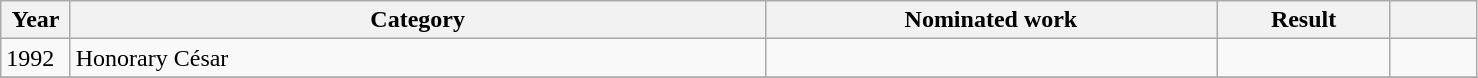<table class=wikitable class="wikitable sortable">
<tr>
<th width=4%>Year</th>
<th width=40%>Category</th>
<th width=26%>Nominated work</th>
<th width=10%>Result</th>
<th width=5%></th>
</tr>
<tr>
<td>1992</td>
<td>Honorary César</td>
<td></td>
<td></td>
<td></td>
</tr>
<tr>
</tr>
</table>
